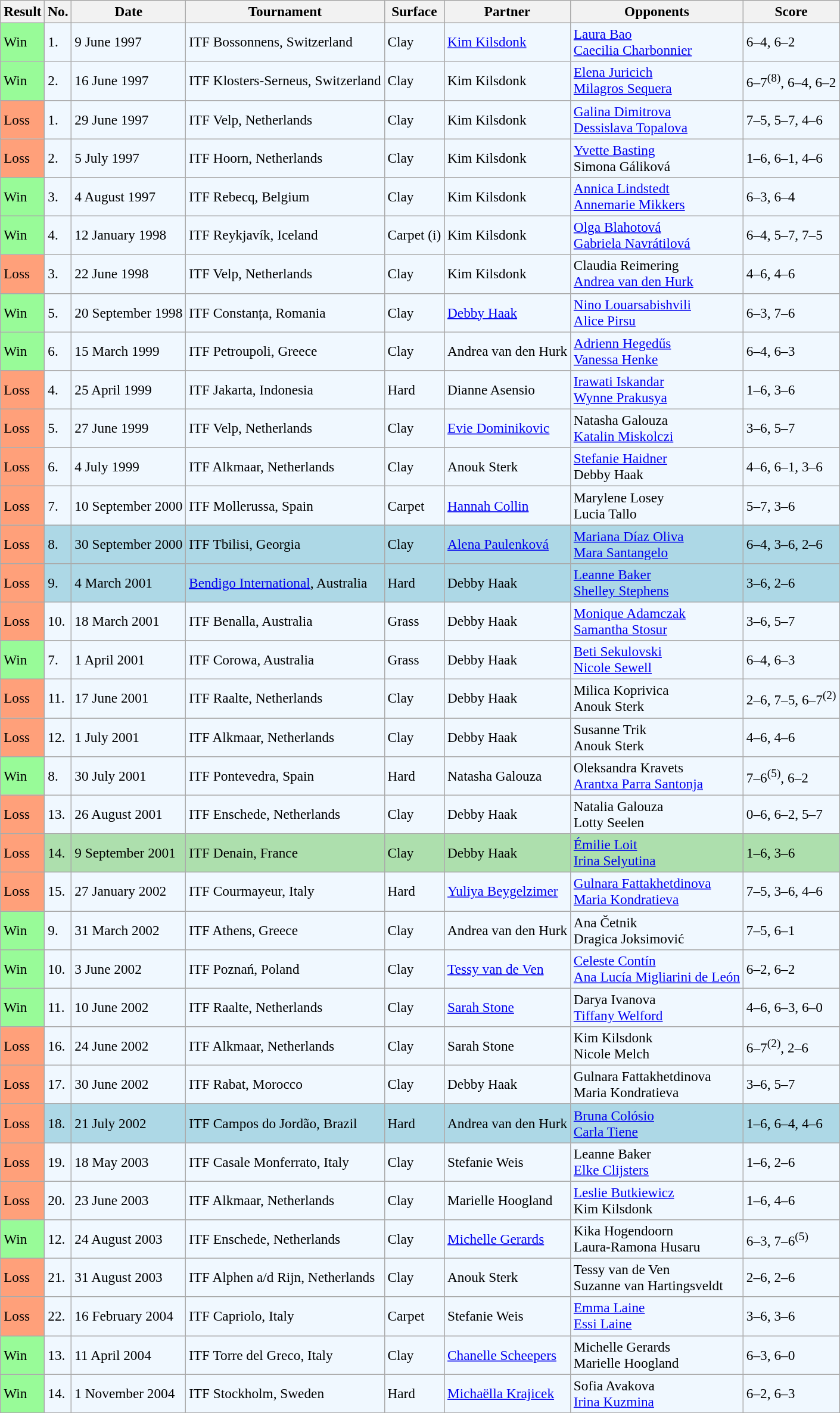<table class="sortable wikitable" style=font-size:97%>
<tr>
<th>Result</th>
<th>No.</th>
<th>Date</th>
<th>Tournament</th>
<th>Surface</th>
<th>Partner</th>
<th>Opponents</th>
<th class="unsortable">Score</th>
</tr>
<tr style="background:#f0f8ff;">
<td style="background:#98fb98;">Win</td>
<td>1.</td>
<td>9 June 1997</td>
<td>ITF Bossonnens, Switzerland</td>
<td>Clay</td>
<td> <a href='#'>Kim Kilsdonk</a></td>
<td> <a href='#'>Laura Bao</a> <br>  <a href='#'>Caecilia Charbonnier</a></td>
<td>6–4, 6–2</td>
</tr>
<tr style="background:#f0f8ff;">
<td style="background:#98fb98;">Win</td>
<td>2.</td>
<td>16 June 1997</td>
<td>ITF Klosters-Serneus, Switzerland</td>
<td>Clay</td>
<td> Kim Kilsdonk</td>
<td> <a href='#'>Elena Juricich</a> <br>  <a href='#'>Milagros Sequera</a></td>
<td>6–7<sup>(8)</sup>, 6–4, 6–2</td>
</tr>
<tr style="background:#f0f8ff;">
<td style="background:#ffa07a;">Loss</td>
<td>1.</td>
<td>29 June 1997</td>
<td>ITF Velp, Netherlands</td>
<td>Clay</td>
<td> Kim Kilsdonk</td>
<td> <a href='#'>Galina Dimitrova</a> <br>  <a href='#'>Dessislava Topalova</a></td>
<td>7–5, 5–7, 4–6</td>
</tr>
<tr style="background:#f0f8ff;">
<td style="background:#ffa07a;">Loss</td>
<td>2.</td>
<td>5 July 1997</td>
<td>ITF Hoorn, Netherlands</td>
<td>Clay</td>
<td> Kim Kilsdonk</td>
<td> <a href='#'>Yvette Basting</a> <br>  Simona Gáliková</td>
<td>1–6, 6–1, 4–6</td>
</tr>
<tr style="background:#f0f8ff;">
<td style="background:#98fb98;">Win</td>
<td>3.</td>
<td>4 August 1997</td>
<td>ITF Rebecq, Belgium</td>
<td>Clay</td>
<td> Kim Kilsdonk</td>
<td> <a href='#'>Annica Lindstedt</a> <br>  <a href='#'>Annemarie Mikkers</a></td>
<td>6–3, 6–4</td>
</tr>
<tr style="background:#f0f8ff;">
<td style="background:#98fb98;">Win</td>
<td>4.</td>
<td>12 January 1998</td>
<td>ITF Reykjavík, Iceland</td>
<td>Carpet (i)</td>
<td> Kim Kilsdonk</td>
<td> <a href='#'>Olga Blahotová</a> <br>  <a href='#'>Gabriela Navrátilová</a></td>
<td>6–4, 5–7, 7–5</td>
</tr>
<tr style="background:#f0f8ff;">
<td style="background:#ffa07a;">Loss</td>
<td>3.</td>
<td>22 June 1998</td>
<td>ITF Velp, Netherlands</td>
<td>Clay</td>
<td> Kim Kilsdonk</td>
<td> Claudia Reimering <br>  <a href='#'>Andrea van den Hurk</a></td>
<td>4–6, 4–6</td>
</tr>
<tr style="background:#f0f8ff;">
<td style="background:#98fb98;">Win</td>
<td>5.</td>
<td>20 September 1998</td>
<td>ITF Constanța, Romania</td>
<td>Clay</td>
<td> <a href='#'>Debby Haak</a></td>
<td> <a href='#'>Nino Louarsabishvili</a> <br>  <a href='#'>Alice Pirsu</a></td>
<td>6–3, 7–6</td>
</tr>
<tr style="background:#f0f8ff;">
<td style="background:#98fb98;">Win</td>
<td>6.</td>
<td>15 March 1999</td>
<td>ITF Petroupoli, Greece</td>
<td>Clay</td>
<td> Andrea van den Hurk</td>
<td> <a href='#'>Adrienn Hegedűs</a> <br>  <a href='#'>Vanessa Henke</a></td>
<td>6–4, 6–3</td>
</tr>
<tr style="background:#f0f8ff;">
<td style="background:#ffa07a;">Loss</td>
<td>4.</td>
<td>25 April 1999</td>
<td>ITF Jakarta, Indonesia</td>
<td>Hard</td>
<td> Dianne Asensio</td>
<td> <a href='#'>Irawati Iskandar</a> <br>  <a href='#'>Wynne Prakusya</a></td>
<td>1–6, 3–6</td>
</tr>
<tr style="background:#f0f8ff;">
<td style="background:#ffa07a;">Loss</td>
<td>5.</td>
<td>27 June 1999</td>
<td>ITF Velp, Netherlands</td>
<td>Clay</td>
<td> <a href='#'>Evie Dominikovic</a></td>
<td> Natasha Galouza <br>  <a href='#'>Katalin Miskolczi</a></td>
<td>3–6, 5–7</td>
</tr>
<tr style="background:#f0f8ff;">
<td style="background:#ffa07a;">Loss</td>
<td>6.</td>
<td>4 July 1999</td>
<td>ITF Alkmaar, Netherlands</td>
<td>Clay</td>
<td> Anouk Sterk</td>
<td> <a href='#'>Stefanie Haidner</a> <br>  Debby Haak</td>
<td>4–6, 6–1, 3–6</td>
</tr>
<tr style="background:#f0f8ff;">
<td style="background:#ffa07a;">Loss</td>
<td>7.</td>
<td>10 September 2000</td>
<td>ITF Mollerussa, Spain</td>
<td>Carpet</td>
<td> <a href='#'>Hannah Collin</a></td>
<td> Marylene Losey <br>  Lucia Tallo</td>
<td>5–7, 3–6</td>
</tr>
<tr style="background:lightblue;">
<td style="background:#ffa07a;">Loss</td>
<td>8.</td>
<td>30 September 2000</td>
<td>ITF Tbilisi, Georgia</td>
<td>Clay</td>
<td> <a href='#'>Alena Paulenková</a></td>
<td> <a href='#'>Mariana Díaz Oliva</a> <br>  <a href='#'>Mara Santangelo</a></td>
<td>6–4, 3–6, 2–6</td>
</tr>
<tr style="background:lightblue;">
<td style="background:#ffa07a;">Loss</td>
<td>9.</td>
<td>4 March 2001</td>
<td><a href='#'>Bendigo International</a>, Australia</td>
<td>Hard</td>
<td> Debby Haak</td>
<td> <a href='#'>Leanne Baker</a> <br>  <a href='#'>Shelley Stephens</a></td>
<td>3–6, 2–6</td>
</tr>
<tr style="background:#f0f8ff;">
<td style="background:#ffa07a;">Loss</td>
<td>10.</td>
<td>18 March 2001</td>
<td>ITF Benalla, Australia</td>
<td>Grass</td>
<td> Debby Haak</td>
<td> <a href='#'>Monique Adamczak</a> <br>  <a href='#'>Samantha Stosur</a></td>
<td>3–6, 5–7</td>
</tr>
<tr style="background:#f0f8ff;">
<td style="background:#98fb98;">Win</td>
<td>7.</td>
<td>1 April 2001</td>
<td>ITF Corowa, Australia</td>
<td>Grass</td>
<td> Debby Haak</td>
<td> <a href='#'>Beti Sekulovski</a> <br>  <a href='#'>Nicole Sewell</a></td>
<td>6–4, 6–3</td>
</tr>
<tr style="background:#f0f8ff;">
<td style="background:#ffa07a;">Loss</td>
<td>11.</td>
<td>17 June 2001</td>
<td>ITF Raalte, Netherlands</td>
<td>Clay</td>
<td> Debby Haak</td>
<td> Milica Koprivica <br>  Anouk Sterk</td>
<td>2–6, 7–5, 6–7<sup>(2)</sup></td>
</tr>
<tr style="background:#f0f8ff;">
<td style="background:#ffa07a;">Loss</td>
<td>12.</td>
<td>1 July 2001</td>
<td>ITF Alkmaar, Netherlands</td>
<td>Clay</td>
<td> Debby Haak</td>
<td> Susanne Trik <br>  Anouk Sterk</td>
<td>4–6, 4–6</td>
</tr>
<tr style="background:#f0f8ff;">
<td style="background:#98fb98;">Win</td>
<td>8.</td>
<td>30 July 2001</td>
<td>ITF Pontevedra, Spain</td>
<td>Hard</td>
<td> Natasha Galouza</td>
<td> Oleksandra Kravets <br>  <a href='#'>Arantxa Parra Santonja</a></td>
<td>7–6<sup>(5)</sup>, 6–2</td>
</tr>
<tr style="background:#f0f8ff;">
<td style="background:#ffa07a;">Loss</td>
<td>13.</td>
<td>26 August 2001</td>
<td>ITF Enschede, Netherlands</td>
<td>Clay</td>
<td> Debby Haak</td>
<td> Natalia Galouza <br>  Lotty Seelen</td>
<td>0–6, 6–2, 5–7</td>
</tr>
<tr style="background:#addfad;">
<td style="background:#ffa07a;">Loss</td>
<td>14.</td>
<td>9 September 2001</td>
<td>ITF Denain, France</td>
<td>Clay</td>
<td> Debby Haak</td>
<td> <a href='#'>Émilie Loit</a> <br>  <a href='#'>Irina Selyutina</a></td>
<td>1–6, 3–6</td>
</tr>
<tr style="background:#f0f8ff;">
<td style="background:#ffa07a;">Loss</td>
<td>15.</td>
<td>27 January 2002</td>
<td>ITF Courmayeur, Italy</td>
<td>Hard</td>
<td> <a href='#'>Yuliya Beygelzimer</a></td>
<td> <a href='#'>Gulnara Fattakhetdinova</a> <br>  <a href='#'>Maria Kondratieva</a></td>
<td>7–5, 3–6, 4–6</td>
</tr>
<tr style="background:#f0f8ff;">
<td style="background:#98fb98;">Win</td>
<td>9.</td>
<td>31 March 2002</td>
<td>ITF Athens, Greece</td>
<td>Clay</td>
<td> Andrea van den Hurk</td>
<td> Ana Četnik <br>  Dragica Joksimović</td>
<td>7–5, 6–1</td>
</tr>
<tr style="background:#f0f8ff;">
<td style="background:#98fb98;">Win</td>
<td>10.</td>
<td>3 June 2002</td>
<td>ITF Poznań, Poland</td>
<td>Clay</td>
<td> <a href='#'>Tessy van de Ven</a></td>
<td> <a href='#'>Celeste Contín</a> <br>  <a href='#'>Ana Lucía Migliarini de León</a></td>
<td>6–2, 6–2</td>
</tr>
<tr style="background:#f0f8ff;">
<td style="background:#98fb98;">Win</td>
<td>11.</td>
<td>10 June 2002</td>
<td>ITF Raalte, Netherlands</td>
<td>Clay</td>
<td> <a href='#'>Sarah Stone</a></td>
<td> Darya Ivanova <br>  <a href='#'>Tiffany Welford</a></td>
<td>4–6, 6–3, 6–0</td>
</tr>
<tr style="background:#f0f8ff;">
<td style="background:#ffa07a;">Loss</td>
<td>16.</td>
<td>24 June 2002</td>
<td>ITF Alkmaar, Netherlands</td>
<td>Clay</td>
<td> Sarah Stone</td>
<td> Kim Kilsdonk <br>  Nicole Melch</td>
<td>6–7<sup>(2)</sup>, 2–6</td>
</tr>
<tr style="background:#f0f8ff;">
<td style="background:#ffa07a;">Loss</td>
<td>17.</td>
<td>30 June 2002</td>
<td>ITF Rabat, Morocco</td>
<td>Clay</td>
<td> Debby Haak</td>
<td> Gulnara Fattakhetdinova <br>  Maria Kondratieva</td>
<td>3–6, 5–7</td>
</tr>
<tr style="background:lightblue;">
<td style="background:#ffa07a;">Loss</td>
<td>18.</td>
<td>21 July 2002</td>
<td>ITF Campos do Jordão, Brazil</td>
<td>Hard</td>
<td> Andrea van den Hurk</td>
<td> <a href='#'>Bruna Colósio</a> <br>  <a href='#'>Carla Tiene</a></td>
<td>1–6, 6–4, 4–6</td>
</tr>
<tr style="background:#f0f8ff;">
<td style="background:#ffa07a;">Loss</td>
<td>19.</td>
<td>18 May 2003</td>
<td>ITF Casale Monferrato, Italy</td>
<td>Clay</td>
<td> Stefanie Weis</td>
<td> Leanne Baker <br>  <a href='#'>Elke Clijsters</a></td>
<td>1–6, 2–6</td>
</tr>
<tr style="background:#f0f8ff;">
<td style="background:#ffa07a;">Loss</td>
<td>20.</td>
<td>23 June 2003</td>
<td>ITF Alkmaar, Netherlands</td>
<td>Clay</td>
<td> Marielle Hoogland</td>
<td> <a href='#'>Leslie Butkiewicz</a> <br>  Kim Kilsdonk</td>
<td>1–6, 4–6</td>
</tr>
<tr style="background:#f0f8ff;">
<td style="background:#98fb98;">Win</td>
<td>12.</td>
<td>24 August 2003</td>
<td>ITF Enschede, Netherlands</td>
<td>Clay</td>
<td> <a href='#'>Michelle Gerards</a></td>
<td> Kika Hogendoorn <br>  Laura-Ramona Husaru</td>
<td>6–3, 7–6<sup>(5)</sup></td>
</tr>
<tr style="background:#f0f8ff;">
<td style="background:#ffa07a;">Loss</td>
<td>21.</td>
<td>31 August 2003</td>
<td>ITF Alphen a/d Rijn, Netherlands</td>
<td>Clay</td>
<td> Anouk Sterk</td>
<td> Tessy van de Ven <br>  Suzanne van Hartingsveldt</td>
<td>2–6, 2–6</td>
</tr>
<tr style="background:#f0f8ff;">
<td style="background:#ffa07a;">Loss</td>
<td>22.</td>
<td>16 February 2004</td>
<td>ITF Capriolo, Italy</td>
<td>Carpet</td>
<td> Stefanie Weis</td>
<td> <a href='#'>Emma Laine</a> <br>  <a href='#'>Essi Laine</a></td>
<td>3–6, 3–6</td>
</tr>
<tr style="background:#f0f8ff;">
<td style="background:#98fb98;">Win</td>
<td>13.</td>
<td>11 April 2004</td>
<td>ITF Torre del Greco, Italy</td>
<td>Clay</td>
<td> <a href='#'>Chanelle Scheepers</a></td>
<td> Michelle Gerards <br>  Marielle Hoogland</td>
<td>6–3, 6–0</td>
</tr>
<tr style="background:#f0f8ff;">
<td style="background:#98fb98;">Win</td>
<td>14.</td>
<td>1 November 2004</td>
<td>ITF Stockholm, Sweden</td>
<td>Hard</td>
<td> <a href='#'>Michaëlla Krajicek</a></td>
<td> Sofia Avakova <br>  <a href='#'>Irina Kuzmina</a></td>
<td>6–2, 6–3</td>
</tr>
</table>
